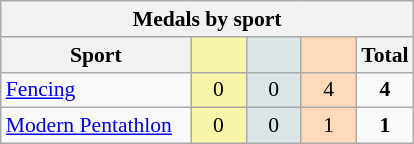<table class="wikitable" style="font-size:90%; text-align:center;">
<tr>
<th colspan="5">Medals by sport</th>
</tr>
<tr>
<th width="120">Sport</th>
<th scope="col" width="30" style="background:#F7F6A8;"></th>
<th scope="col" width="30" style="background:#DCE5E5;"></th>
<th scope="col" width="30" style="background:#FFDAB9;"></th>
<th width="30">Total</th>
</tr>
<tr>
<td align="left"><a href='#'>Fencing</a></td>
<td style="background:#F7F6A8;">0</td>
<td style="background:#DCE5E5;">0</td>
<td style="background:#FFDAB9;">4</td>
<td><strong>4</strong></td>
</tr>
<tr>
<td align="left"><a href='#'>Modern Pentathlon</a></td>
<td style="background:#F7F6A8;">0</td>
<td style="background:#DCE5E5;">0</td>
<td style="background:#FFDAB9;">1</td>
<td><strong>1</strong></td>
</tr>
</table>
